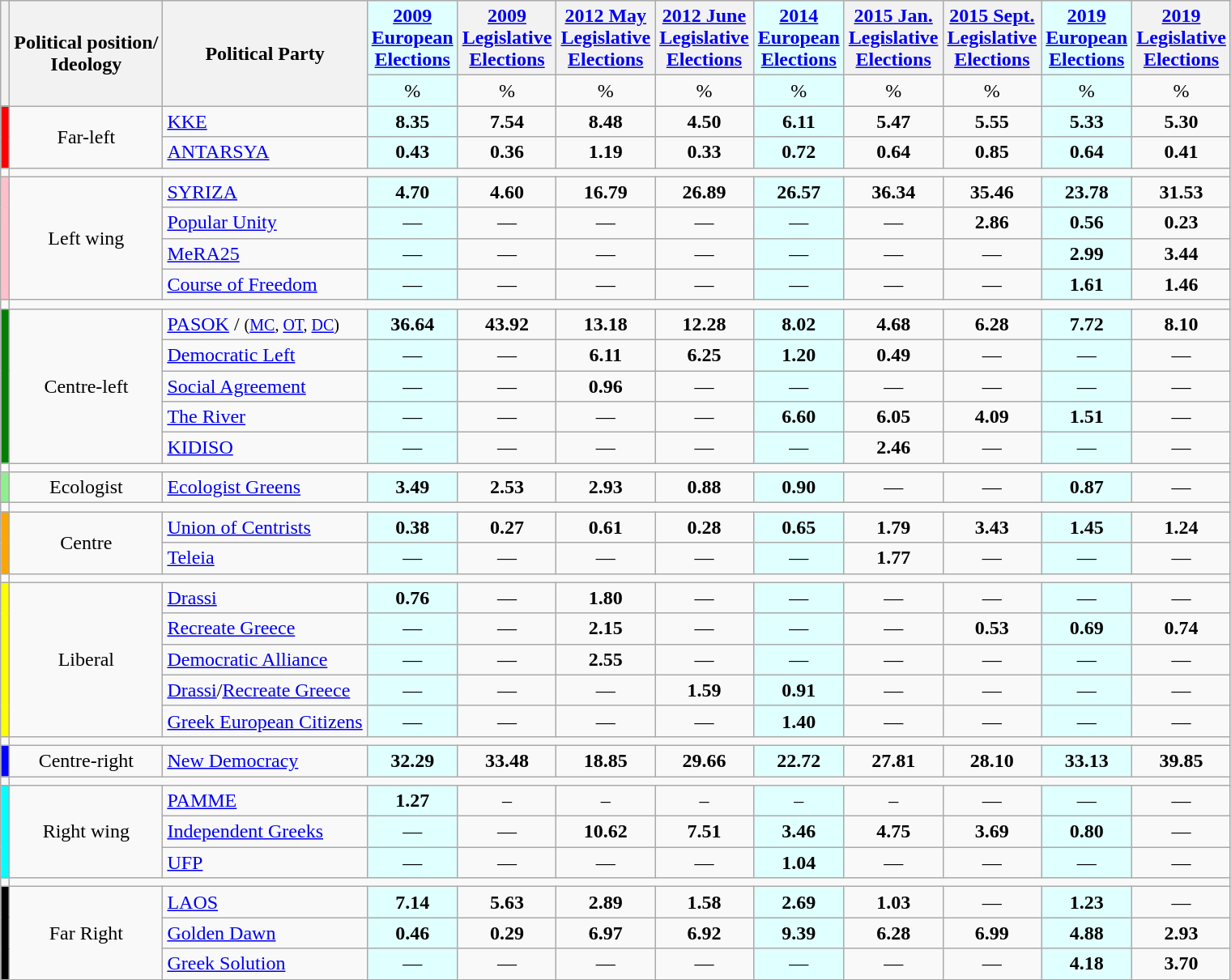<table class="wikitable" style="text-align:center">
<tr>
<th rowspan="2"></th>
<th rowspan="2">Political position/<br>Ideology</th>
<th rowspan="2">Political Party</th>
<td bgcolor="lightcyan"><strong><a href='#'>2009 <br> European<br> Elections</a></strong></td>
<th><a href='#'>2009 <br>Legislative <br>Elections</a></th>
<th><a href='#'>2012 May <br>Legislative<br> Elections</a></th>
<th><a href='#'>2012 June <br> Legislative<br> Elections</a></th>
<td bgcolor="lightcyan"><strong><a href='#'>2014 <br> European<br> Elections</a></strong></td>
<th><a href='#'>2015 Jan. <br>Legislative <br>Elections</a></th>
<th><a href='#'>2015 Sept. <br>Legislative <br>Elections</a></th>
<td bgcolor="lightcyan"><strong><a href='#'>2019 <br> European<br> Elections</a></strong></td>
<th><a href='#'>2019 <br>Legislative <br>Elections</a></th>
</tr>
<tr>
<td bgcolor="lightcyan">%</td>
<td>%</td>
<td>%</td>
<td>%</td>
<td bgcolor="lightcyan">%</td>
<td>%</td>
<td>%</td>
<td bgcolor="lightcyan">%</td>
<td>%</td>
</tr>
<tr>
<td rowspan="2" bgcolor="red"></td>
<td rowspan="2">Far-left</td>
<td align="left"><a href='#'>KKE</a></td>
<td bgcolor="lightcyan"><strong>8.35</strong></td>
<td><strong>7.54</strong></td>
<td><strong>8.48</strong></td>
<td><strong>4.50</strong></td>
<td bgcolor="lightcyan"><strong>6.11</strong></td>
<td><strong>5.47</strong></td>
<td><strong>5.55</strong></td>
<td bgcolor="lightcyan"><strong>5.33</strong></td>
<td><strong>5.30</strong></td>
</tr>
<tr>
<td align="left"><a href='#'>ANTARSYA</a></td>
<td bgcolor="lightcyan"><strong>0.43</strong></td>
<td><strong>0.36</strong></td>
<td><strong>1.19</strong></td>
<td><strong>0.33</strong></td>
<td bgcolor="lightcyan"><strong>0.72</strong></td>
<td><strong>0.64</strong></td>
<td><strong>0.85</strong></td>
<td bgcolor="lightcyan"><strong>0.64</strong></td>
<td><strong>0.41</strong></td>
</tr>
<tr>
<td></td>
</tr>
<tr>
<td rowspan="4" bgcolor="pink"></td>
<td rowspan="4">Left wing</td>
<td align="left"><a href='#'>SYRIZA</a></td>
<td bgcolor="lightcyan"><strong>4.70</strong></td>
<td><strong>4.60</strong></td>
<td><strong>16.79</strong></td>
<td><strong>26.89</strong></td>
<td bgcolor="lightcyan"><strong>26.57</strong></td>
<td><strong>36.34</strong></td>
<td><strong>35.46</strong></td>
<td bgcolor="lightcyan"><strong>23.78</strong></td>
<td><strong>31.53</strong></td>
</tr>
<tr>
<td align="left"><a href='#'>Popular Unity</a></td>
<td bgcolor="lightcyan">—</td>
<td>—</td>
<td>—</td>
<td>—</td>
<td bgcolor="lightcyan">—</td>
<td>—</td>
<td><strong>2.86</strong></td>
<td bgcolor="lightcyan"><strong>0.56</strong></td>
<td><strong>0.23</strong></td>
</tr>
<tr>
<td align="left"><a href='#'>MeRA25</a></td>
<td bgcolor="lightcyan">—</td>
<td>—</td>
<td>—</td>
<td>—</td>
<td bgcolor="lightcyan">—</td>
<td>—</td>
<td>—</td>
<td bgcolor="lightcyan"><strong>2.99</strong></td>
<td><strong>3.44</strong></td>
</tr>
<tr>
<td align="left"><a href='#'>Course of Freedom</a></td>
<td bgcolor="lightcyan">—</td>
<td>—</td>
<td>—</td>
<td>—</td>
<td bgcolor="lightcyan">—</td>
<td>—</td>
<td>—</td>
<td bgcolor="lightcyan"><strong>1.61</strong></td>
<td><strong>1.46</strong></td>
</tr>
<tr>
<td></td>
</tr>
<tr>
<td rowspan="5" bgcolor="green"></td>
<td rowspan="5">Centre-left</td>
<td align="left"><a href='#'>PASOK</a> / <small>(<a href='#'>MC</a>, <a href='#'>OT</a>, <a href='#'>DC</a>)</small></td>
<td bgcolor="lightcyan"><strong>36.64</strong></td>
<td><strong>43.92</strong></td>
<td><strong>13.18</strong></td>
<td><strong>12.28</strong></td>
<td bgcolor="lightcyan"><strong>8.02</strong></td>
<td><strong>4.68</strong></td>
<td><strong>6.28</strong></td>
<td bgcolor="lightcyan"><strong>7.72</strong></td>
<td><strong>8.10</strong></td>
</tr>
<tr>
<td align="left"><a href='#'>Democratic Left</a></td>
<td bgcolor="lightcyan">—</td>
<td>—</td>
<td><strong>6.11</strong></td>
<td><strong>6.25</strong></td>
<td bgcolor="lightcyan"><strong>1.20</strong></td>
<td><strong>0.49</strong></td>
<td>—</td>
<td bgcolor="lightcyan">—</td>
<td>—</td>
</tr>
<tr>
<td align="left"><a href='#'>Social Agreement</a></td>
<td bgcolor="lightcyan">—</td>
<td>—</td>
<td><strong>0.96</strong></td>
<td>—</td>
<td bgcolor="lightcyan">—</td>
<td>—</td>
<td>—</td>
<td bgcolor="lightcyan">—</td>
<td>—</td>
</tr>
<tr>
<td align="left"><a href='#'>The River</a></td>
<td bgcolor="lightcyan">—</td>
<td>—</td>
<td>—</td>
<td>—</td>
<td bgcolor="lightcyan"><strong>6.60</strong></td>
<td><strong>6.05</strong></td>
<td><strong>4.09</strong></td>
<td bgcolor="lightcyan"><strong>1.51</strong></td>
<td>—</td>
</tr>
<tr>
<td align="left"><a href='#'>KIDISO</a></td>
<td bgcolor="lightcyan">—</td>
<td>—</td>
<td>—</td>
<td>—</td>
<td bgcolor="lightcyan">—</td>
<td><strong>2.46</strong></td>
<td>—</td>
<td bgcolor="lightcyan">—</td>
<td>—</td>
</tr>
<tr>
<td></td>
</tr>
<tr>
<td bgcolor="lightgreen"></td>
<td>Ecologist</td>
<td align="left"><a href='#'>Ecologist Greens</a></td>
<td bgcolor="lightcyan"><strong>3.49</strong></td>
<td><strong>2.53</strong></td>
<td><strong>2.93</strong></td>
<td><strong>0.88</strong></td>
<td bgcolor="lightcyan"><strong>0.90</strong></td>
<td>—</td>
<td>—</td>
<td bgcolor="lightcyan"><strong>0.87</strong></td>
<td>—</td>
</tr>
<tr>
<td></td>
</tr>
<tr>
<td rowspan="2" bgcolor="orange"></td>
<td rowspan="2">Centre</td>
<td align="left"><a href='#'>Union of Centrists</a></td>
<td bgcolor="lightcyan"><strong>0.38</strong></td>
<td><strong>0.27</strong></td>
<td><strong>0.61</strong></td>
<td><strong>0.28</strong></td>
<td bgcolor="lightcyan"><strong>0.65</strong></td>
<td><strong>1.79</strong></td>
<td><strong>3.43</strong></td>
<td bgcolor="lightcyan"><strong>1.45</strong></td>
<td><strong>1.24</strong></td>
</tr>
<tr>
<td align="left"><a href='#'>Teleia</a></td>
<td bgcolor="lightcyan">—</td>
<td>—</td>
<td>—</td>
<td>—</td>
<td bgcolor="lightcyan">—</td>
<td><strong>1.77</strong></td>
<td>—</td>
<td bgcolor="lightcyan">—</td>
<td>—</td>
</tr>
<tr>
<td></td>
</tr>
<tr>
<td rowspan="5" bgcolor="yellow"></td>
<td rowspan="5">Liberal</td>
<td align="left"><a href='#'>Drassi</a></td>
<td bgcolor="lightcyan"><strong>0.76</strong></td>
<td>—</td>
<td><strong>1.80</strong></td>
<td>—</td>
<td bgcolor="lightcyan">—</td>
<td>—</td>
<td>—</td>
<td bgcolor="lightcyan">—</td>
<td>—</td>
</tr>
<tr>
<td align="left"><a href='#'>Recreate Greece</a></td>
<td bgcolor="lightcyan">—</td>
<td>—</td>
<td><strong>2.15</strong></td>
<td>—</td>
<td bgcolor="lightcyan">—</td>
<td>—</td>
<td><strong>0.53</strong></td>
<td bgcolor="lightcyan"><strong>0.69</strong></td>
<td><strong>0.74</strong></td>
</tr>
<tr>
<td align="left"><a href='#'>Democratic Alliance</a></td>
<td bgcolor="lightcyan">—</td>
<td>—</td>
<td><strong>2.55</strong></td>
<td>—</td>
<td bgcolor="lightcyan">—</td>
<td>—</td>
<td>—</td>
<td bgcolor="lightcyan">—</td>
<td>—</td>
</tr>
<tr>
<td align="left"><a href='#'>Drassi</a>/<a href='#'>Recreate Greece</a></td>
<td bgcolor="lightcyan">—</td>
<td>—</td>
<td>—</td>
<td><strong>1.59</strong></td>
<td bgcolor="lightcyan"><strong>0.91</strong></td>
<td>—</td>
<td>—</td>
<td bgcolor="lightcyan">—</td>
<td>—</td>
</tr>
<tr>
<td align="left"><a href='#'>Greek European Citizens</a></td>
<td bgcolor="lightcyan">—</td>
<td>—</td>
<td>—</td>
<td>—</td>
<td bgcolor="lightcyan"><strong>1.40</strong></td>
<td>—</td>
<td>—</td>
<td bgcolor="lightcyan">—</td>
<td>—</td>
</tr>
<tr>
<td></td>
</tr>
<tr>
<td bgcolor="blue"></td>
<td>Centre-right</td>
<td align="left"><a href='#'>New Democracy</a></td>
<td bgcolor="lightcyan"><strong>32.29</strong></td>
<td><strong>33.48</strong></td>
<td><strong>18.85</strong></td>
<td><strong>29.66</strong></td>
<td bgcolor="lightcyan"><strong>22.72</strong></td>
<td><strong>27.81</strong></td>
<td><strong>28.10</strong></td>
<td bgcolor="lightcyan"><strong>33.13</strong></td>
<td><strong>39.85</strong></td>
</tr>
<tr>
<td></td>
</tr>
<tr>
<td rowspan="3" bgcolor="cyan"></td>
<td rowspan="3">Right wing</td>
<td align="left"><a href='#'>PAMME</a></td>
<td bgcolor="lightcyan"><strong>1.27</strong></td>
<td>–</td>
<td>–</td>
<td>–</td>
<td bgcolor="lightcyan">–</td>
<td>–</td>
<td>—</td>
<td bgcolor="lightcyan">—</td>
<td>—</td>
</tr>
<tr>
<td align="left"><a href='#'>Independent Greeks</a></td>
<td bgcolor="lightcyan">—</td>
<td>—</td>
<td><strong>10.62</strong></td>
<td><strong>7.51</strong></td>
<td bgcolor="lightcyan"><strong>3.46</strong></td>
<td><strong>4.75</strong></td>
<td><strong>3.69</strong></td>
<td bgcolor="lightcyan"><strong>0.80</strong></td>
<td>—</td>
</tr>
<tr>
<td align="left"><a href='#'>UFP</a></td>
<td bgcolor="lightcyan">—</td>
<td>—</td>
<td>—</td>
<td>—</td>
<td bgcolor="lightcyan"><strong>1.04</strong></td>
<td>—</td>
<td>—</td>
<td bgcolor="lightcyan">—</td>
<td>—</td>
</tr>
<tr>
<td></td>
</tr>
<tr>
<td rowspan="3" bgcolor="black"></td>
<td rowspan="3">Far Right</td>
<td align="left"><a href='#'>LAOS</a></td>
<td bgcolor="lightcyan"><strong>7.14</strong></td>
<td><strong>5.63</strong></td>
<td><strong>2.89</strong></td>
<td><strong>1.58</strong></td>
<td bgcolor="lightcyan"><strong>2.69</strong></td>
<td><strong>1.03</strong></td>
<td>—</td>
<td bgcolor="lightcyan"><strong>1.23</strong></td>
<td>—</td>
</tr>
<tr>
<td align="left"><a href='#'>Golden Dawn</a></td>
<td bgcolor="lightcyan"><strong>0.46</strong></td>
<td><strong>0.29</strong></td>
<td><strong>6.97</strong></td>
<td><strong>6.92</strong></td>
<td bgcolor="lightcyan"><strong>9.39</strong></td>
<td><strong>6.28</strong></td>
<td><strong>6.99</strong></td>
<td bgcolor="lightcyan"><strong>4.88</strong></td>
<td><strong>2.93</strong></td>
</tr>
<tr>
<td align="left"><a href='#'>Greek Solution</a></td>
<td bgcolor="lightcyan">—</td>
<td>—</td>
<td>—</td>
<td>—</td>
<td bgcolor="lightcyan">—</td>
<td>—</td>
<td>—</td>
<td bgcolor="lightcyan"><strong>4.18</strong></td>
<td><strong>3.70</strong></td>
</tr>
</table>
